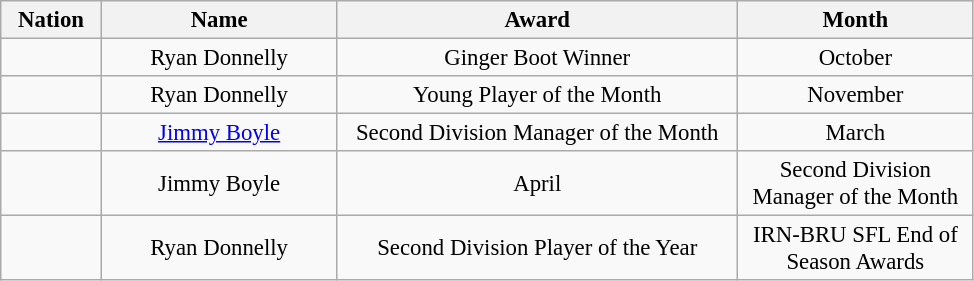<table class="wikitable" style="font-size: 95%; text-align: center;">
<tr>
<th width=60>Nation</th>
<th width=150>Name</th>
<th width=260>Award</th>
<th width=150>Month</th>
</tr>
<tr>
<td></td>
<td>Ryan Donnelly</td>
<td>Ginger Boot Winner</td>
<td>October</td>
</tr>
<tr>
<td></td>
<td>Ryan Donnelly</td>
<td>Young Player of the Month</td>
<td>November</td>
</tr>
<tr>
<td></td>
<td><a href='#'>Jimmy Boyle</a></td>
<td>Second Division Manager of the Month</td>
<td>March</td>
</tr>
<tr>
<td></td>
<td>Jimmy Boyle</td>
<td>April</td>
<td>Second Division Manager of the Month</td>
</tr>
<tr>
<td></td>
<td>Ryan Donnelly</td>
<td>Second Division Player of the Year</td>
<td>IRN-BRU SFL End of Season Awards</td>
</tr>
</table>
